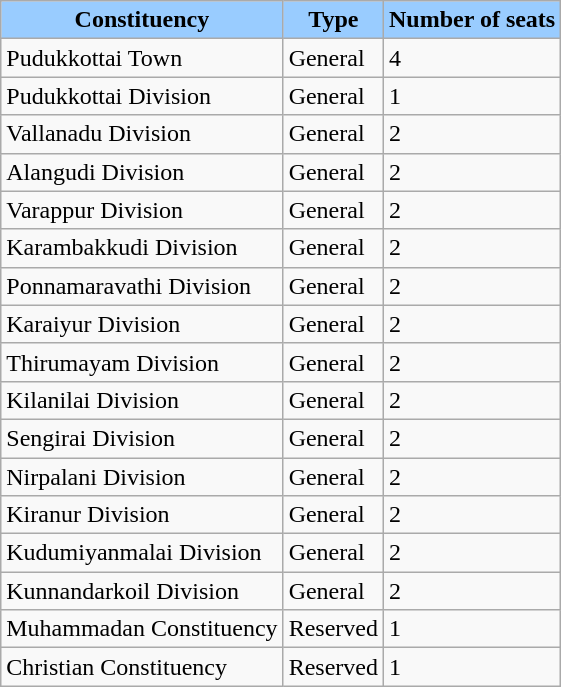<table class="wikitable" align="center">
<tr>
<th style="background-color:#99ccff">Constituency</th>
<th style="background-color:#99ccff">Type</th>
<th style="background-color:#99ccff">Number of seats</th>
</tr>
<tr>
<td>Pudukkottai Town</td>
<td>General</td>
<td>4</td>
</tr>
<tr>
<td>Pudukkottai Division</td>
<td>General</td>
<td>1</td>
</tr>
<tr>
<td>Vallanadu Division</td>
<td>General</td>
<td>2</td>
</tr>
<tr>
<td>Alangudi Division</td>
<td>General</td>
<td>2</td>
</tr>
<tr>
<td>Varappur Division</td>
<td>General</td>
<td>2</td>
</tr>
<tr>
<td>Karambakkudi Division</td>
<td>General</td>
<td>2</td>
</tr>
<tr>
<td>Ponnamaravathi Division</td>
<td>General</td>
<td>2</td>
</tr>
<tr>
<td>Karaiyur Division</td>
<td>General</td>
<td>2</td>
</tr>
<tr>
<td>Thirumayam Division</td>
<td>General</td>
<td>2</td>
</tr>
<tr>
<td>Kilanilai Division</td>
<td>General</td>
<td>2</td>
</tr>
<tr>
<td>Sengirai Division</td>
<td>General</td>
<td>2</td>
</tr>
<tr>
<td>Nirpalani Division</td>
<td>General</td>
<td>2</td>
</tr>
<tr>
<td>Kiranur Division</td>
<td>General</td>
<td>2</td>
</tr>
<tr>
<td>Kudumiyanmalai Division</td>
<td>General</td>
<td>2</td>
</tr>
<tr>
<td>Kunnandarkoil Division</td>
<td>General</td>
<td>2</td>
</tr>
<tr>
<td>Muhammadan Constituency</td>
<td>Reserved</td>
<td>1</td>
</tr>
<tr>
<td>Christian Constituency</td>
<td>Reserved</td>
<td>1</td>
</tr>
</table>
